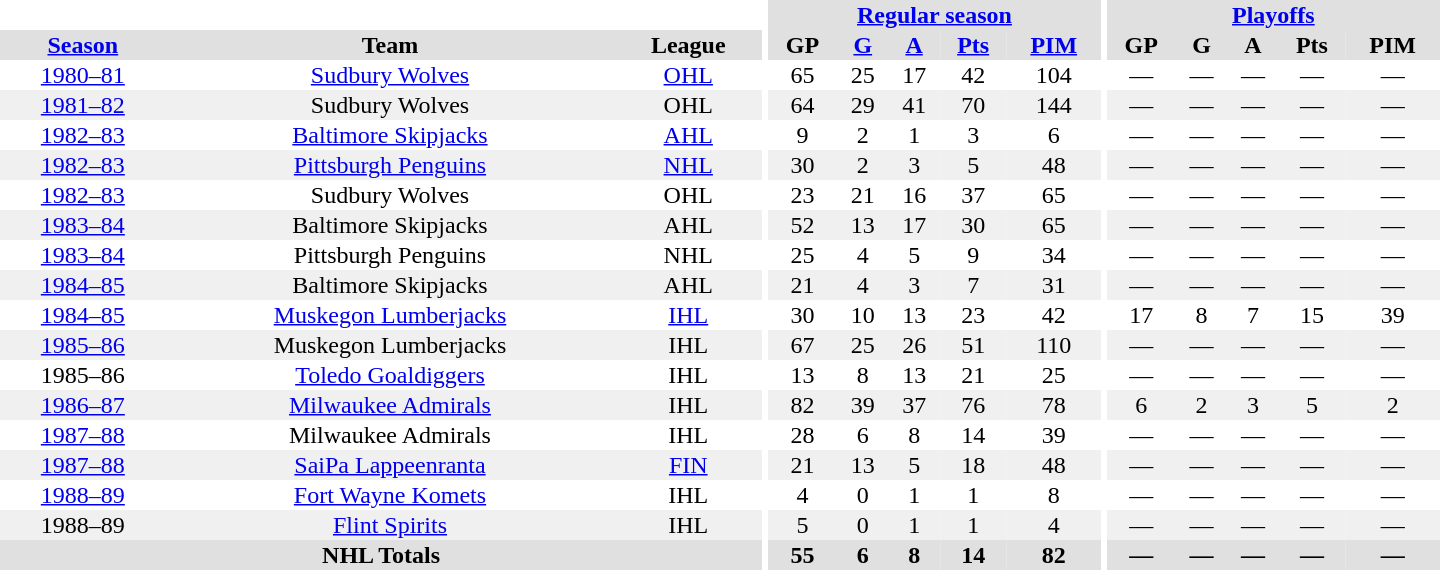<table border="0" cellpadding="1" cellspacing="0" style="text-align:center; width:60em">
<tr bgcolor="#e0e0e0">
<th colspan="3" bgcolor="#ffffff"></th>
<th rowspan="100" bgcolor="#ffffff"></th>
<th colspan="5"><a href='#'>Regular season</a></th>
<th rowspan="100" bgcolor="#ffffff"></th>
<th colspan="5"><a href='#'>Playoffs</a></th>
</tr>
<tr bgcolor="#e0e0e0">
<th><a href='#'>Season</a></th>
<th>Team</th>
<th>League</th>
<th>GP</th>
<th><a href='#'>G</a></th>
<th><a href='#'>A</a></th>
<th><a href='#'>Pts</a></th>
<th><a href='#'>PIM</a></th>
<th>GP</th>
<th>G</th>
<th>A</th>
<th>Pts</th>
<th>PIM</th>
</tr>
<tr>
<td><a href='#'>1980–81</a></td>
<td><a href='#'>Sudbury Wolves</a></td>
<td><a href='#'>OHL</a></td>
<td>65</td>
<td>25</td>
<td>17</td>
<td>42</td>
<td>104</td>
<td>—</td>
<td>—</td>
<td>—</td>
<td>—</td>
<td>—</td>
</tr>
<tr bgcolor="#f0f0f0">
<td><a href='#'>1981–82</a></td>
<td>Sudbury Wolves</td>
<td>OHL</td>
<td>64</td>
<td>29</td>
<td>41</td>
<td>70</td>
<td>144</td>
<td>—</td>
<td>—</td>
<td>—</td>
<td>—</td>
<td>—</td>
</tr>
<tr>
<td><a href='#'>1982–83</a></td>
<td><a href='#'>Baltimore Skipjacks</a></td>
<td><a href='#'>AHL</a></td>
<td>9</td>
<td>2</td>
<td>1</td>
<td>3</td>
<td>6</td>
<td>—</td>
<td>—</td>
<td>—</td>
<td>—</td>
<td>—</td>
</tr>
<tr bgcolor="#f0f0f0">
<td><a href='#'>1982–83</a></td>
<td><a href='#'>Pittsburgh Penguins</a></td>
<td><a href='#'>NHL</a></td>
<td>30</td>
<td>2</td>
<td>3</td>
<td>5</td>
<td>48</td>
<td>—</td>
<td>—</td>
<td>—</td>
<td>—</td>
<td>—</td>
</tr>
<tr>
<td><a href='#'>1982–83</a></td>
<td>Sudbury Wolves</td>
<td>OHL</td>
<td>23</td>
<td>21</td>
<td>16</td>
<td>37</td>
<td>65</td>
<td>—</td>
<td>—</td>
<td>—</td>
<td>—</td>
<td>—</td>
</tr>
<tr bgcolor="#f0f0f0">
<td><a href='#'>1983–84</a></td>
<td>Baltimore Skipjacks</td>
<td>AHL</td>
<td>52</td>
<td>13</td>
<td>17</td>
<td>30</td>
<td>65</td>
<td>—</td>
<td>—</td>
<td>—</td>
<td>—</td>
<td —>—</td>
</tr>
<tr>
<td><a href='#'>1983–84</a></td>
<td>Pittsburgh Penguins</td>
<td>NHL</td>
<td>25</td>
<td>4</td>
<td>5</td>
<td>9</td>
<td>34</td>
<td>—</td>
<td>—</td>
<td>—</td>
<td>—</td>
<td>—</td>
</tr>
<tr bgcolor="#f0f0f0">
<td><a href='#'>1984–85</a></td>
<td>Baltimore Skipjacks</td>
<td>AHL</td>
<td>21</td>
<td>4</td>
<td>3</td>
<td>7</td>
<td>31</td>
<td>—</td>
<td>—</td>
<td>—</td>
<td>—</td>
<td>—</td>
</tr>
<tr>
<td><a href='#'>1984–85</a></td>
<td><a href='#'>Muskegon Lumberjacks</a></td>
<td><a href='#'>IHL</a></td>
<td>30</td>
<td>10</td>
<td>13</td>
<td>23</td>
<td>42</td>
<td>17</td>
<td>8</td>
<td>7</td>
<td>15</td>
<td>39</td>
</tr>
<tr bgcolor="#f0f0f0">
<td><a href='#'>1985–86</a></td>
<td>Muskegon Lumberjacks</td>
<td>IHL</td>
<td>67</td>
<td>25</td>
<td>26</td>
<td>51</td>
<td>110</td>
<td>—</td>
<td>—</td>
<td>—</td>
<td>—</td>
<td>—</td>
</tr>
<tr>
<td>1985–86</td>
<td><a href='#'>Toledo Goaldiggers</a></td>
<td>IHL</td>
<td>13</td>
<td>8</td>
<td>13</td>
<td>21</td>
<td>25</td>
<td>—</td>
<td>—</td>
<td>—</td>
<td>—</td>
<td>—</td>
</tr>
<tr bgcolor="#f0f0f0">
<td><a href='#'>1986–87</a></td>
<td><a href='#'>Milwaukee Admirals</a></td>
<td>IHL</td>
<td>82</td>
<td>39</td>
<td>37</td>
<td>76</td>
<td>78</td>
<td>6</td>
<td>2</td>
<td>3</td>
<td>5</td>
<td>2</td>
</tr>
<tr>
<td><a href='#'>1987–88</a></td>
<td>Milwaukee Admirals</td>
<td>IHL</td>
<td>28</td>
<td>6</td>
<td>8</td>
<td>14</td>
<td>39</td>
<td>—</td>
<td>—</td>
<td>—</td>
<td>—</td>
<td>—</td>
</tr>
<tr bgcolor="#f0f0f0">
<td><a href='#'>1987–88</a></td>
<td><a href='#'>SaiPa Lappeenranta</a></td>
<td><a href='#'>FIN</a></td>
<td>21</td>
<td>13</td>
<td>5</td>
<td>18</td>
<td>48</td>
<td>—</td>
<td>—</td>
<td>—</td>
<td>—</td>
<td>—</td>
</tr>
<tr>
<td><a href='#'>1988–89</a></td>
<td><a href='#'>Fort Wayne Komets</a></td>
<td>IHL</td>
<td>4</td>
<td>0</td>
<td>1</td>
<td>1</td>
<td>8</td>
<td>—</td>
<td>—</td>
<td>—</td>
<td>—</td>
<td>—</td>
</tr>
<tr bgcolor="#f0f0f0">
<td>1988–89</td>
<td><a href='#'>Flint Spirits</a></td>
<td>IHL</td>
<td>5</td>
<td>0</td>
<td>1</td>
<td>1</td>
<td>4</td>
<td>—</td>
<td>—</td>
<td>—</td>
<td>—</td>
<td>—</td>
</tr>
<tr bgcolor="#e0e0e0">
<th colspan="3">NHL Totals</th>
<th>55</th>
<th>6</th>
<th>8</th>
<th>14</th>
<th>82</th>
<th>—</th>
<th>—</th>
<th>—</th>
<th>—</th>
<th>—</th>
</tr>
</table>
